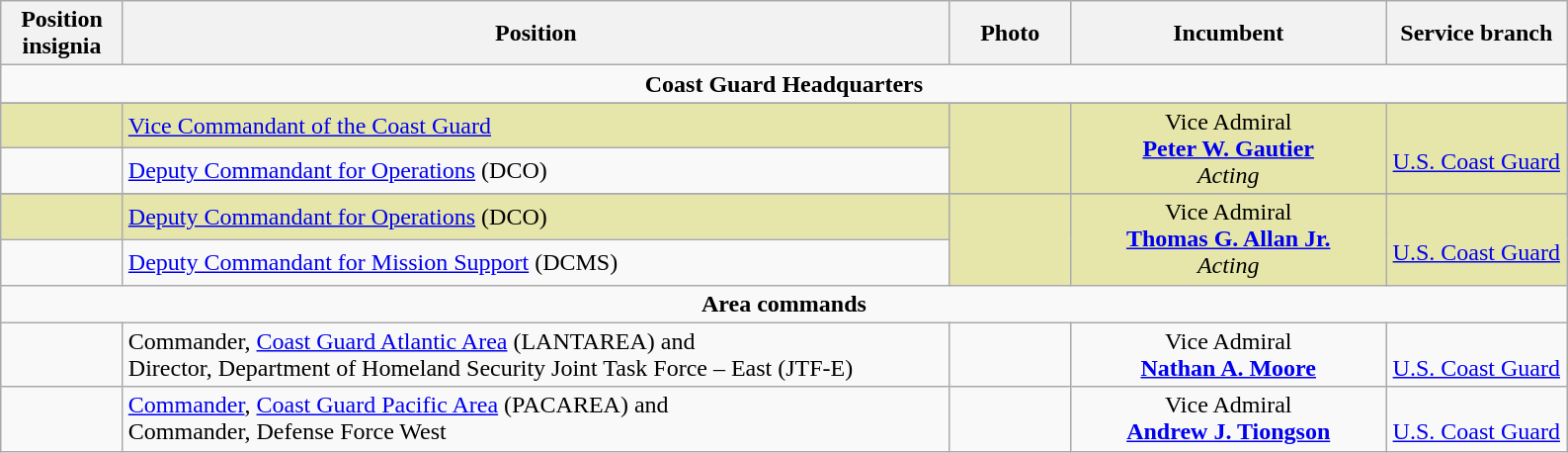<table class="wikitable">
<tr>
<th width="75" style="text-align:center">Position insignia</th>
<th width="550" style="text-align:center">Position</th>
<th width="75" style="text-align:center">Photo</th>
<th width="205" style="text-align:center">Incumbent</th>
<th width="115" style="text-align:center">Service branch</th>
</tr>
<tr>
<td colspan="5" style="text-align:center"><strong>Coast Guard Headquarters</strong></td>
</tr>
<tr>
</tr>
<tr style=background:#e6e6aa;>
<td></td>
<td><a href='#'>Vice Commandant of the Coast Guard</a></td>
<td rowspan="2"></td>
<td rowspan="2" style="text-align:center">Vice Admiral<br><strong><a href='#'>Peter W. Gautier</a></strong><br><em>Acting</em></td>
<td rowspan="2" style="text-align:center"><br><a href='#'>U.S. Coast Guard</a></td>
</tr>
<tr>
<td></td>
<td><a href='#'>Deputy Commandant for Operations</a> (DCO)</td>
</tr>
<tr>
</tr>
<tr style=background:#e6e6aa;>
<td></td>
<td><a href='#'>Deputy Commandant for Operations</a> (DCO)</td>
<td rowspan="2"></td>
<td rowspan="2" style="text-align:center">Vice Admiral<br><strong><a href='#'>Thomas G. Allan Jr.</a></strong><br><em>Acting</em></td>
<td rowspan="2" style="text-align:center"><br><a href='#'>U.S. Coast Guard</a></td>
</tr>
<tr>
<td></td>
<td><a href='#'>Deputy Commandant for Mission Support</a> (DCMS)</td>
</tr>
<tr>
<td colspan="5" style="text-align:center"><strong>Area commands</strong></td>
</tr>
<tr>
<td></td>
<td>Commander, <a href='#'>Coast Guard Atlantic Area</a> (LANTAREA) and<br>Director, Department of Homeland Security Joint Task Force – East (JTF-E)</td>
<td></td>
<td style="text-align:center">Vice Admiral<br><strong><a href='#'>Nathan A. Moore</a></strong></td>
<td style="text-align:center"><br><a href='#'>U.S. Coast Guard</a></td>
</tr>
<tr>
<td></td>
<td><a href='#'>Commander</a>, <a href='#'>Coast Guard Pacific Area</a> (PACAREA) and<br>Commander, Defense Force West</td>
<td></td>
<td style="text-align:center">Vice Admiral<br><strong><a href='#'>Andrew J. Tiongson</a></strong></td>
<td style="text-align:center"><br><a href='#'>U.S. Coast Guard</a></td>
</tr>
</table>
